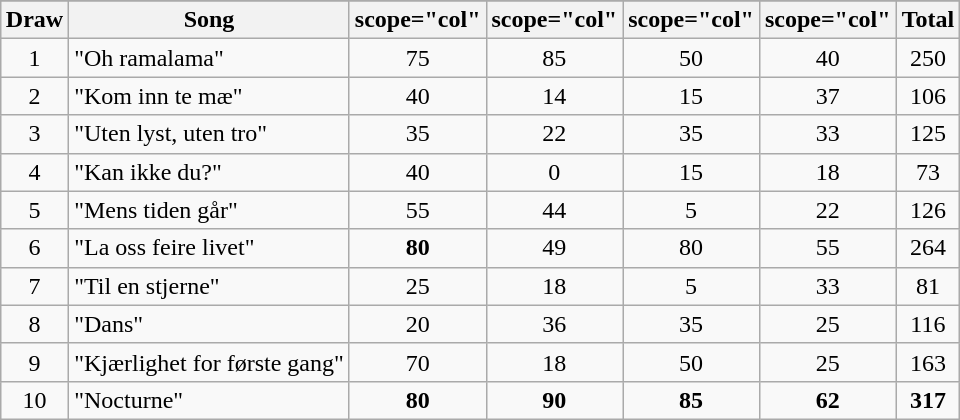<table class="wikitable plainrowheaders" style="margin: 1em auto 1em auto; text-align:center;">
<tr>
</tr>
<tr>
<th scope="col">Draw</th>
<th scope="col">Song</th>
<th>scope="col" </th>
<th>scope="col" </th>
<th>scope="col" </th>
<th>scope="col" </th>
<th scope="col">Total</th>
</tr>
<tr>
<td>1</td>
<td align="left">"Oh ramalama"</td>
<td>75</td>
<td>85</td>
<td>50</td>
<td>40</td>
<td>250</td>
</tr>
<tr>
<td>2</td>
<td align="left">"Kom inn te mæ"</td>
<td>40</td>
<td>14</td>
<td>15</td>
<td>37</td>
<td>106</td>
</tr>
<tr>
<td>3</td>
<td align="left">"Uten lyst, uten tro"</td>
<td>35</td>
<td>22</td>
<td>35</td>
<td>33</td>
<td>125</td>
</tr>
<tr>
<td>4</td>
<td align="left">"Kan ikke du?"</td>
<td>40</td>
<td>0</td>
<td>15</td>
<td>18</td>
<td>73</td>
</tr>
<tr>
<td>5</td>
<td align="left">"Mens tiden går"</td>
<td>55</td>
<td>44</td>
<td>5</td>
<td>22</td>
<td>126</td>
</tr>
<tr>
<td>6</td>
<td align="left">"La oss feire livet"</td>
<td><strong>80</strong></td>
<td>49</td>
<td>80</td>
<td>55</td>
<td>264</td>
</tr>
<tr>
<td>7</td>
<td align="left">"Til en stjerne"</td>
<td>25</td>
<td>18</td>
<td>5</td>
<td>33</td>
<td>81</td>
</tr>
<tr>
<td>8</td>
<td align="left">"Dans"</td>
<td>20</td>
<td>36</td>
<td>35</td>
<td>25</td>
<td>116</td>
</tr>
<tr>
<td>9</td>
<td align="left">"Kjærlighet for første gang"</td>
<td>70</td>
<td>18</td>
<td>50</td>
<td>25</td>
<td>163</td>
</tr>
<tr>
<td>10</td>
<td align="left">"Nocturne"</td>
<td><strong>80</strong></td>
<td><strong>90</strong></td>
<td><strong>85</strong></td>
<td><strong>62</strong></td>
<td><strong>317</strong></td>
</tr>
</table>
